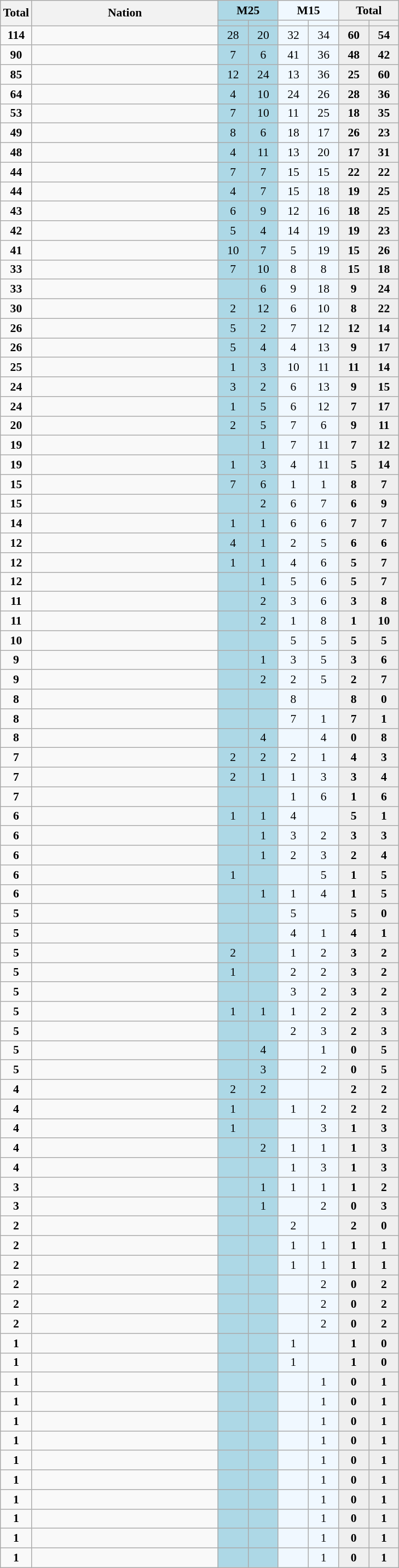<table class="sortable wikitable" style=font-size:90%>
<tr>
<th style="width:30px;" rowspan="2">Total</th>
<th style="width:220px;" rowspan="2">Nation</th>
<th style="background-color:lightblue;" colspan="2">M25</th>
<th style="background-color:#f0f8ff;" colspan="2">M15</th>
<th style="background-color:#efefef;" colspan="2">Total</th>
</tr>
<tr>
<th style="width:30px; background-color:lightblue;"></th>
<th style="width:30px; background-color:lightblue;"></th>
<th style="width:30px; background-color:#f0f8ff;"></th>
<th style="width:30px; background-color:#f0f8ff;"></th>
<th style="width:30px; background-color:#efefef;"></th>
<th style="width:30px; background-color:#efefef;"></th>
</tr>
<tr align=center>
<td rowspan="1"><strong>114</strong></td>
<td align=left></td>
<td bgcolor=lightblue>28</td>
<td bgcolor=lightblue>20</td>
<td bgcolor=#f0f8ff>32</td>
<td bgcolor=#f0f8ff>34</td>
<td bgcolor=#efefef><strong>60</strong></td>
<td bgcolor=#efefef><strong>54</strong></td>
</tr>
<tr align=center>
<td rowspan="1"><strong>90</strong></td>
<td align=left></td>
<td bgcolor=lightblue>7</td>
<td bgcolor=lightblue>6</td>
<td bgcolor=#f0f8ff>41</td>
<td bgcolor=#f0f8ff>36</td>
<td bgcolor=#efefef><strong>48</strong></td>
<td bgcolor=#efefef><strong>42</strong></td>
</tr>
<tr align=center>
<td rowspan="1"><strong>85</strong></td>
<td align=left></td>
<td bgcolor=lightblue>12</td>
<td bgcolor=lightblue>24</td>
<td bgcolor=#f0f8ff>13</td>
<td bgcolor=#f0f8ff>36</td>
<td bgcolor=#efefef><strong>25</strong></td>
<td bgcolor=#efefef><strong>60</strong></td>
</tr>
<tr align=center>
<td rowspan="1"><strong>64</strong></td>
<td align=left></td>
<td bgcolor=lightblue>4</td>
<td bgcolor=lightblue>10</td>
<td bgcolor=#f0f8ff>24</td>
<td bgcolor=#f0f8ff>26</td>
<td bgcolor=#efefef><strong>28</strong></td>
<td bgcolor=#efefef><strong>36</strong></td>
</tr>
<tr align=center>
<td rowspan="1"><strong>53</strong></td>
<td align=left></td>
<td bgcolor=lightblue>7</td>
<td bgcolor=lightblue>10</td>
<td bgcolor=#f0f8ff>11</td>
<td bgcolor=#f0f8ff>25</td>
<td bgcolor=#efefef><strong>18</strong></td>
<td bgcolor=#efefef><strong>35</strong></td>
</tr>
<tr align=center>
<td rowspan="1"><strong>49</strong></td>
<td align=left></td>
<td bgcolor=lightblue>8</td>
<td bgcolor=lightblue>6</td>
<td bgcolor=#f0f8ff>18</td>
<td bgcolor=#f0f8ff>17</td>
<td bgcolor=#efefef><strong>26</strong></td>
<td bgcolor=#efefef><strong>23</strong></td>
</tr>
<tr align=center>
<td rowspan="1"><strong>48</strong></td>
<td align=left></td>
<td bgcolor=lightblue>4</td>
<td bgcolor=lightblue>11</td>
<td bgcolor=#f0f8ff>13</td>
<td bgcolor=#f0f8ff>20</td>
<td bgcolor=#efefef><strong>17</strong></td>
<td bgcolor=#efefef><strong>31</strong></td>
</tr>
<tr align=center>
<td rowspan="1"><strong>44</strong></td>
<td align=left></td>
<td bgcolor=lightblue>7</td>
<td bgcolor=lightblue>7</td>
<td bgcolor=#f0f8ff>15</td>
<td bgcolor=#f0f8ff>15</td>
<td bgcolor=#efefef><strong>22</strong></td>
<td bgcolor=#efefef><strong>22</strong></td>
</tr>
<tr align=center>
<td rowspan="1"><strong>44</strong></td>
<td align=left></td>
<td bgcolor=lightblue>4</td>
<td bgcolor=lightblue>7</td>
<td bgcolor=#f0f8ff>15</td>
<td bgcolor=#f0f8ff>18</td>
<td bgcolor=#efefef><strong>19</strong></td>
<td bgcolor=#efefef><strong>25</strong></td>
</tr>
<tr align=center>
<td rowspan="1"><strong>43</strong></td>
<td align=left></td>
<td bgcolor=lightblue>6</td>
<td bgcolor=lightblue>9</td>
<td bgcolor=#f0f8ff>12</td>
<td bgcolor=#f0f8ff>16</td>
<td bgcolor=#efefef><strong>18</strong></td>
<td bgcolor=#efefef><strong>25</strong></td>
</tr>
<tr align=center>
<td rowspan="1"><strong>42</strong></td>
<td align=left></td>
<td bgcolor=lightblue>5</td>
<td bgcolor=lightblue>4</td>
<td bgcolor=#f0f8ff>14</td>
<td bgcolor=#f0f8ff>19</td>
<td bgcolor=#efefef><strong>19</strong></td>
<td bgcolor=#efefef><strong>23</strong></td>
</tr>
<tr align=center>
<td rowspan="1"><strong>41</strong></td>
<td align=left></td>
<td bgcolor=lightblue>10</td>
<td bgcolor=lightblue>7</td>
<td bgcolor=#f0f8ff>5</td>
<td bgcolor=#f0f8ff>19</td>
<td bgcolor=#efefef><strong>15</strong></td>
<td bgcolor=#efefef><strong>26</strong></td>
</tr>
<tr align=center>
<td rowspan="1"><strong>33</strong></td>
<td align=left></td>
<td bgcolor=lightblue>7</td>
<td bgcolor=lightblue>10</td>
<td bgcolor=#f0f8ff>8</td>
<td bgcolor=#f0f8ff>8</td>
<td bgcolor=#efefef><strong>15</strong></td>
<td bgcolor=#efefef><strong>18</strong></td>
</tr>
<tr align=center>
<td rowspan="1"><strong>33</strong></td>
<td align=left></td>
<td bgcolor=lightblue></td>
<td bgcolor=lightblue>6</td>
<td bgcolor=#f0f8ff>9</td>
<td bgcolor=#f0f8ff>18</td>
<td bgcolor=#efefef><strong>9</strong></td>
<td bgcolor=#efefef><strong>24</strong></td>
</tr>
<tr align=center>
<td rowspan="1"><strong>30</strong></td>
<td align=left></td>
<td bgcolor=lightblue>2</td>
<td bgcolor=lightblue>12</td>
<td bgcolor=#f0f8ff>6</td>
<td bgcolor=#f0f8ff>10</td>
<td bgcolor=#efefef><strong>8</strong></td>
<td bgcolor=#efefef><strong>22</strong></td>
</tr>
<tr align=center>
<td rowspan="1"><strong>26</strong></td>
<td align=left></td>
<td bgcolor=lightblue>5</td>
<td bgcolor=lightblue>2</td>
<td bgcolor=#f0f8ff>7</td>
<td bgcolor=#f0f8ff>12</td>
<td bgcolor=#efefef><strong>12</strong></td>
<td bgcolor=#efefef><strong>14</strong></td>
</tr>
<tr align=center>
<td rowspan="1"><strong>26</strong></td>
<td align=left></td>
<td bgcolor=lightblue>5</td>
<td bgcolor=lightblue>4</td>
<td bgcolor=#f0f8ff>4</td>
<td bgcolor=#f0f8ff>13</td>
<td bgcolor=#efefef><strong>9</strong></td>
<td bgcolor=#efefef><strong>17</strong></td>
</tr>
<tr align=center>
<td rowspan="1"><strong>25</strong></td>
<td align=left></td>
<td bgcolor=lightblue>1</td>
<td bgcolor=lightblue>3</td>
<td bgcolor=#f0f8ff>10</td>
<td bgcolor=#f0f8ff>11</td>
<td bgcolor=#efefef><strong>11</strong></td>
<td bgcolor=#efefef><strong>14</strong></td>
</tr>
<tr align=center>
<td rowspan="1"><strong>24</strong></td>
<td align=left></td>
<td bgcolor=lightblue>3</td>
<td bgcolor=lightblue>2</td>
<td bgcolor=#f0f8ff>6</td>
<td bgcolor=#f0f8ff>13</td>
<td bgcolor=#efefef><strong>9</strong></td>
<td bgcolor=#efefef><strong>15</strong></td>
</tr>
<tr align=center>
<td rowspan="1"><strong>24</strong></td>
<td align=left></td>
<td bgcolor=lightblue>1</td>
<td bgcolor=lightblue>5</td>
<td bgcolor=#f0f8ff>6</td>
<td bgcolor=#f0f8ff>12</td>
<td bgcolor=#efefef><strong>7</strong></td>
<td bgcolor=#efefef><strong>17</strong></td>
</tr>
<tr align=center>
<td rowspan="1"><strong>20</strong></td>
<td align=left></td>
<td bgcolor=lightblue>2</td>
<td bgcolor=lightblue>5</td>
<td bgcolor=#f0f8ff>7</td>
<td bgcolor=#f0f8ff>6</td>
<td bgcolor=#efefef><strong>9</strong></td>
<td bgcolor=#efefef><strong>11</strong></td>
</tr>
<tr align=center>
<td rowspan="1"><strong>19</strong></td>
<td align=left></td>
<td bgcolor=lightblue></td>
<td bgcolor=lightblue>1</td>
<td bgcolor=#f0f8ff>7</td>
<td bgcolor=#f0f8ff>11</td>
<td bgcolor=#efefef><strong>7</strong></td>
<td bgcolor=#efefef><strong>12</strong></td>
</tr>
<tr align=center>
<td rowspan="1"><strong>19</strong></td>
<td align=left></td>
<td bgcolor=lightblue>1</td>
<td bgcolor=lightblue>3</td>
<td bgcolor=#f0f8ff>4</td>
<td bgcolor=#f0f8ff>11</td>
<td bgcolor=#efefef><strong>5</strong></td>
<td bgcolor=#efefef><strong>14</strong></td>
</tr>
<tr align=center>
<td rowspan="1"><strong>15</strong></td>
<td align=left></td>
<td bgcolor=lightblue>7</td>
<td bgcolor=lightblue>6</td>
<td bgcolor=#f0f8ff>1</td>
<td bgcolor=#f0f8ff>1</td>
<td bgcolor=#efefef><strong>8</strong></td>
<td bgcolor=#efefef><strong>7</strong></td>
</tr>
<tr align=center>
<td rowspan="1"><strong>15</strong></td>
<td align=left></td>
<td bgcolor=lightblue></td>
<td bgcolor=lightblue>2</td>
<td bgcolor=#f0f8ff>6</td>
<td bgcolor=#f0f8ff>7</td>
<td bgcolor=#efefef><strong>6</strong></td>
<td bgcolor=#efefef><strong>9</strong></td>
</tr>
<tr align=center>
<td rowspan="1"><strong>14</strong></td>
<td align=left></td>
<td bgcolor=lightblue>1</td>
<td bgcolor=lightblue>1</td>
<td bgcolor=#f0f8ff>6</td>
<td bgcolor=#f0f8ff>6</td>
<td bgcolor=#efefef><strong>7</strong></td>
<td bgcolor=#efefef><strong>7</strong></td>
</tr>
<tr align=center>
<td rowspan="1"><strong>12</strong></td>
<td align=left></td>
<td bgcolor=lightblue>4</td>
<td bgcolor=lightblue>1</td>
<td bgcolor=#f0f8ff>2</td>
<td bgcolor=#f0f8ff>5</td>
<td bgcolor=#efefef><strong>6</strong></td>
<td bgcolor=#efefef><strong>6</strong></td>
</tr>
<tr align=center>
<td rowspan="1"><strong>12</strong></td>
<td align=left></td>
<td bgcolor=lightblue>1</td>
<td bgcolor=lightblue>1</td>
<td bgcolor=#f0f8ff>4</td>
<td bgcolor=#f0f8ff>6</td>
<td bgcolor=#efefef><strong>5</strong></td>
<td bgcolor=#efefef><strong>7</strong></td>
</tr>
<tr align=center>
<td rowspan="1"><strong>12</strong></td>
<td align=left></td>
<td bgcolor=lightblue></td>
<td bgcolor=lightblue>1</td>
<td bgcolor=#f0f8ff>5</td>
<td bgcolor=#f0f8ff>6</td>
<td bgcolor=#efefef><strong>5</strong></td>
<td bgcolor=#efefef><strong>7</strong></td>
</tr>
<tr align=center>
<td rowspan="1"><strong>11</strong></td>
<td align=left></td>
<td bgcolor=lightblue></td>
<td bgcolor=lightblue>2</td>
<td bgcolor=#f0f8ff>3</td>
<td bgcolor=#f0f8ff>6</td>
<td bgcolor=#efefef><strong>3</strong></td>
<td bgcolor=#efefef><strong>8</strong></td>
</tr>
<tr align=center>
<td rowspan="1"><strong>11</strong></td>
<td align=left></td>
<td bgcolor=lightblue></td>
<td bgcolor=lightblue>2</td>
<td bgcolor=#f0f8ff>1</td>
<td bgcolor=#f0f8ff>8</td>
<td bgcolor=#efefef><strong>1</strong></td>
<td bgcolor=#efefef><strong>10</strong></td>
</tr>
<tr align=center>
<td rowspan="1"><strong>10</strong></td>
<td align=left></td>
<td bgcolor=lightblue></td>
<td bgcolor=lightblue></td>
<td bgcolor=#f0f8ff>5</td>
<td bgcolor=#f0f8ff>5</td>
<td bgcolor=#efefef><strong>5</strong></td>
<td bgcolor=#efefef><strong>5</strong></td>
</tr>
<tr align=center>
<td rowspan="1"><strong>9</strong></td>
<td align=left></td>
<td bgcolor=lightblue></td>
<td bgcolor=lightblue>1</td>
<td bgcolor=#f0f8ff>3</td>
<td bgcolor=#f0f8ff>5</td>
<td bgcolor=#efefef><strong>3</strong></td>
<td bgcolor=#efefef><strong>6</strong></td>
</tr>
<tr align=center>
<td rowspan="1"><strong>9</strong></td>
<td align=left></td>
<td bgcolor=lightblue></td>
<td bgcolor=lightblue>2</td>
<td bgcolor=#f0f8ff>2</td>
<td bgcolor=#f0f8ff>5</td>
<td bgcolor=#efefef><strong>2</strong></td>
<td bgcolor=#efefef><strong>7</strong></td>
</tr>
<tr align=center>
<td rowspan="1"><strong>8</strong></td>
<td align=left></td>
<td bgcolor=lightblue></td>
<td bgcolor=lightblue></td>
<td bgcolor=#f0f8ff>8</td>
<td bgcolor=#f0f8ff></td>
<td bgcolor=#efefef><strong>8</strong></td>
<td bgcolor=#efefef><strong>0</strong></td>
</tr>
<tr align=center>
<td rowspan="1"><strong>8</strong></td>
<td align=left></td>
<td bgcolor=lightblue></td>
<td bgcolor=lightblue></td>
<td bgcolor=#f0f8ff>7</td>
<td bgcolor=#f0f8ff>1</td>
<td bgcolor=#efefef><strong>7</strong></td>
<td bgcolor=#efefef><strong>1</strong></td>
</tr>
<tr align=center>
<td rowspan="1"><strong>8</strong></td>
<td align=left></td>
<td bgcolor=lightblue></td>
<td bgcolor=lightblue>4</td>
<td bgcolor=#f0f8ff></td>
<td bgcolor=#f0f8ff>4</td>
<td bgcolor=#efefef><strong>0</strong></td>
<td bgcolor=#efefef><strong>8</strong></td>
</tr>
<tr align=center>
<td rowspan="1"><strong>7</strong></td>
<td align=left></td>
<td bgcolor=lightblue>2</td>
<td bgcolor=lightblue>2</td>
<td bgcolor=#f0f8ff>2</td>
<td bgcolor=#f0f8ff>1</td>
<td bgcolor=#efefef><strong>4</strong></td>
<td bgcolor=#efefef><strong>3</strong></td>
</tr>
<tr align=center>
<td rowspan="1"><strong>7</strong></td>
<td align=left></td>
<td bgcolor=lightblue>2</td>
<td bgcolor=lightblue>1</td>
<td bgcolor=#f0f8ff>1</td>
<td bgcolor=#f0f8ff>3</td>
<td bgcolor=#efefef><strong>3</strong></td>
<td bgcolor=#efefef><strong>4</strong></td>
</tr>
<tr align=center>
<td rowspan="1"><strong>7</strong></td>
<td align=left></td>
<td bgcolor=lightblue></td>
<td bgcolor=lightblue></td>
<td bgcolor=#f0f8ff>1</td>
<td bgcolor=#f0f8ff>6</td>
<td bgcolor=#efefef><strong>1</strong></td>
<td bgcolor=#efefef><strong>6</strong></td>
</tr>
<tr align=center>
<td rowspan="1"><strong>6</strong></td>
<td align=left></td>
<td bgcolor=lightblue>1</td>
<td bgcolor=lightblue>1</td>
<td bgcolor=#f0f8ff>4</td>
<td bgcolor=#f0f8ff></td>
<td bgcolor=#efefef><strong>5</strong></td>
<td bgcolor=#efefef><strong>1</strong></td>
</tr>
<tr align=center>
<td rowspan="1"><strong>6</strong></td>
<td align=left></td>
<td bgcolor=lightblue></td>
<td bgcolor=lightblue>1</td>
<td bgcolor=#f0f8ff>3</td>
<td bgcolor=#f0f8ff>2</td>
<td bgcolor=#efefef><strong>3</strong></td>
<td bgcolor=#efefef><strong>3</strong></td>
</tr>
<tr align=center>
<td rowspan="1"><strong>6</strong></td>
<td align=left></td>
<td bgcolor=lightblue></td>
<td bgcolor=lightblue>1</td>
<td bgcolor=#f0f8ff>2</td>
<td bgcolor=#f0f8ff>3</td>
<td bgcolor=#efefef><strong>2</strong></td>
<td bgcolor=#efefef><strong>4</strong></td>
</tr>
<tr align=center>
<td rowspan="1"><strong>6</strong></td>
<td align=left></td>
<td bgcolor=lightblue>1</td>
<td bgcolor=lightblue></td>
<td bgcolor=#f0f8ff></td>
<td bgcolor=#f0f8ff>5</td>
<td bgcolor=#efefef><strong>1</strong></td>
<td bgcolor=#efefef><strong>5</strong></td>
</tr>
<tr align=center>
<td rowspan="1"><strong>6</strong></td>
<td align=left></td>
<td bgcolor=lightblue></td>
<td bgcolor=lightblue>1</td>
<td bgcolor=#f0f8ff>1</td>
<td bgcolor=#f0f8ff>4</td>
<td bgcolor=#efefef><strong>1</strong></td>
<td bgcolor=#efefef><strong>5</strong></td>
</tr>
<tr align=center>
<td rowspan="1"><strong>5</strong></td>
<td align=left></td>
<td bgcolor=lightblue></td>
<td bgcolor=lightblue></td>
<td bgcolor=#f0f8ff>5</td>
<td bgcolor=#f0f8ff></td>
<td bgcolor=#efefef><strong>5</strong></td>
<td bgcolor=#efefef><strong>0</strong></td>
</tr>
<tr align=center>
<td rowspan="1"><strong>5</strong></td>
<td align=left></td>
<td bgcolor=lightblue></td>
<td bgcolor=lightblue></td>
<td bgcolor=#f0f8ff>4</td>
<td bgcolor=#f0f8ff>1</td>
<td bgcolor=#efefef><strong>4</strong></td>
<td bgcolor=#efefef><strong>1</strong></td>
</tr>
<tr align=center>
<td rowspan="1"><strong>5</strong></td>
<td align=left></td>
<td bgcolor=lightblue>2</td>
<td bgcolor=lightblue></td>
<td bgcolor=#f0f8ff>1</td>
<td bgcolor=#f0f8ff>2</td>
<td bgcolor=#efefef><strong>3</strong></td>
<td bgcolor=#efefef><strong>2</strong></td>
</tr>
<tr align=center>
<td rowspan="1"><strong>5</strong></td>
<td align=left></td>
<td bgcolor=lightblue>1</td>
<td bgcolor=lightblue></td>
<td bgcolor=#f0f8ff>2</td>
<td bgcolor=#f0f8ff>2</td>
<td bgcolor=#efefef><strong>3</strong></td>
<td bgcolor=#efefef><strong>2</strong></td>
</tr>
<tr align=center>
<td rowspan="1"><strong>5</strong></td>
<td align=left></td>
<td bgcolor=lightblue></td>
<td bgcolor=lightblue></td>
<td bgcolor=#f0f8ff>3</td>
<td bgcolor=#f0f8ff>2</td>
<td bgcolor=#efefef><strong>3</strong></td>
<td bgcolor=#efefef><strong>2</strong></td>
</tr>
<tr align=center>
<td rowspan="1"><strong>5</strong></td>
<td align=left></td>
<td bgcolor=lightblue>1</td>
<td bgcolor=lightblue>1</td>
<td bgcolor=#f0f8ff>1</td>
<td bgcolor=#f0f8ff>2</td>
<td bgcolor=#efefef><strong>2</strong></td>
<td bgcolor=#efefef><strong>3</strong></td>
</tr>
<tr align=center>
<td rowspan="1"><strong>5</strong></td>
<td align=left></td>
<td bgcolor=lightblue></td>
<td bgcolor=lightblue></td>
<td bgcolor=#f0f8ff>2</td>
<td bgcolor=#f0f8ff>3</td>
<td bgcolor=#efefef><strong>2</strong></td>
<td bgcolor=#efefef><strong>3</strong></td>
</tr>
<tr align=center>
<td rowspan="1"><strong>5</strong></td>
<td align=left></td>
<td bgcolor=lightblue></td>
<td bgcolor=lightblue>4</td>
<td bgcolor=#f0f8ff></td>
<td bgcolor=#f0f8ff>1</td>
<td bgcolor=#efefef><strong>0</strong></td>
<td bgcolor=#efefef><strong>5</strong></td>
</tr>
<tr align=center>
<td rowspan="1"><strong>5</strong></td>
<td align=left></td>
<td bgcolor=lightblue></td>
<td bgcolor=lightblue>3</td>
<td bgcolor=#f0f8ff></td>
<td bgcolor=#f0f8ff>2</td>
<td bgcolor=#efefef><strong>0</strong></td>
<td bgcolor=#efefef><strong>5</strong></td>
</tr>
<tr align=center>
<td rowspan="1"><strong>4</strong></td>
<td align=left></td>
<td bgcolor=lightblue>2</td>
<td bgcolor=lightblue>2</td>
<td bgcolor=#f0f8ff></td>
<td bgcolor=#f0f8ff></td>
<td bgcolor=#efefef><strong>2</strong></td>
<td bgcolor=#efefef><strong>2</strong></td>
</tr>
<tr align=center>
<td rowspan="1"><strong>4</strong></td>
<td align=left></td>
<td bgcolor=lightblue>1</td>
<td bgcolor=lightblue></td>
<td bgcolor=#f0f8ff>1</td>
<td bgcolor=#f0f8ff>2</td>
<td bgcolor=#efefef><strong>2</strong></td>
<td bgcolor=#efefef><strong>2</strong></td>
</tr>
<tr align=center>
<td rowspan="1"><strong>4</strong></td>
<td align=left></td>
<td bgcolor=lightblue>1</td>
<td bgcolor=lightblue></td>
<td bgcolor=#f0f8ff></td>
<td bgcolor=#f0f8ff>3</td>
<td bgcolor=#efefef><strong>1</strong></td>
<td bgcolor=#efefef><strong>3</strong></td>
</tr>
<tr align=center>
<td rowspan="1"><strong>4</strong></td>
<td align=left></td>
<td bgcolor=lightblue></td>
<td bgcolor=lightblue>2</td>
<td bgcolor=#f0f8ff>1</td>
<td bgcolor=#f0f8ff>1</td>
<td bgcolor=#efefef><strong>1</strong></td>
<td bgcolor=#efefef><strong>3</strong></td>
</tr>
<tr align=center>
<td rowspan="1"><strong>4</strong></td>
<td align=left></td>
<td bgcolor=lightblue></td>
<td bgcolor=lightblue></td>
<td bgcolor=#f0f8ff>1</td>
<td bgcolor=#f0f8ff>3</td>
<td bgcolor=#efefef><strong>1</strong></td>
<td bgcolor=#efefef><strong>3</strong></td>
</tr>
<tr align=center>
<td rowspan="1"><strong>3</strong></td>
<td align=left></td>
<td bgcolor=lightblue></td>
<td bgcolor=lightblue>1</td>
<td bgcolor=#f0f8ff>1</td>
<td bgcolor=#f0f8ff>1</td>
<td bgcolor=#efefef><strong>1</strong></td>
<td bgcolor=#efefef><strong>2</strong></td>
</tr>
<tr align=center>
<td rowspan="1"><strong>3</strong></td>
<td align=left></td>
<td bgcolor=lightblue></td>
<td bgcolor=lightblue>1</td>
<td bgcolor=#f0f8ff></td>
<td bgcolor=#f0f8ff>2</td>
<td bgcolor=#efefef><strong>0</strong></td>
<td bgcolor=#efefef><strong>3</strong></td>
</tr>
<tr align=center>
<td rowspan="1"><strong>2</strong></td>
<td align=left></td>
<td bgcolor=lightblue></td>
<td bgcolor=lightblue></td>
<td bgcolor=#f0f8ff>2</td>
<td bgcolor=#f0f8ff></td>
<td bgcolor=#efefef><strong>2</strong></td>
<td bgcolor=#efefef><strong>0</strong></td>
</tr>
<tr align=center>
<td rowspan="1"><strong>2</strong></td>
<td align=left></td>
<td bgcolor=lightblue></td>
<td bgcolor=lightblue></td>
<td bgcolor=#f0f8ff>1</td>
<td bgcolor=#f0f8ff>1</td>
<td bgcolor=#efefef><strong>1</strong></td>
<td bgcolor=#efefef><strong>1</strong></td>
</tr>
<tr align=center>
<td rowspan="1"><strong>2</strong></td>
<td align=left></td>
<td bgcolor=lightblue></td>
<td bgcolor=lightblue></td>
<td bgcolor=#f0f8ff>1</td>
<td bgcolor=#f0f8ff>1</td>
<td bgcolor=#efefef><strong>1</strong></td>
<td bgcolor=#efefef><strong>1</strong></td>
</tr>
<tr align=center>
<td rowspan="1"><strong>2</strong></td>
<td align=left></td>
<td bgcolor=lightblue></td>
<td bgcolor=lightblue></td>
<td bgcolor=#f0f8ff></td>
<td bgcolor=#f0f8ff>2</td>
<td bgcolor=#efefef><strong>0</strong></td>
<td bgcolor=#efefef><strong>2</strong></td>
</tr>
<tr align=center>
<td rowspan="1"><strong>2</strong></td>
<td align=left></td>
<td bgcolor=lightblue></td>
<td bgcolor=lightblue></td>
<td bgcolor=#f0f8ff></td>
<td bgcolor=#f0f8ff>2</td>
<td bgcolor=#efefef><strong>0</strong></td>
<td bgcolor=#efefef><strong>2</strong></td>
</tr>
<tr align=center>
<td rowspan="1"><strong>2</strong></td>
<td align=left></td>
<td bgcolor=lightblue></td>
<td bgcolor=lightblue></td>
<td bgcolor=#f0f8ff></td>
<td bgcolor=#f0f8ff>2</td>
<td bgcolor=#efefef><strong>0</strong></td>
<td bgcolor=#efefef><strong>2</strong></td>
</tr>
<tr align=center>
<td rowspan="1"><strong>1</strong></td>
<td align=left></td>
<td bgcolor=lightblue></td>
<td bgcolor=lightblue></td>
<td bgcolor=#f0f8ff>1</td>
<td bgcolor=#f0f8ff></td>
<td bgcolor=#efefef><strong>1</strong></td>
<td bgcolor=#efefef><strong>0</strong></td>
</tr>
<tr align=center>
<td rowspan="1"><strong>1</strong></td>
<td align=left></td>
<td bgcolor=lightblue></td>
<td bgcolor=lightblue></td>
<td bgcolor=#f0f8ff>1</td>
<td bgcolor=#f0f8ff></td>
<td bgcolor=#efefef><strong>1</strong></td>
<td bgcolor=#efefef><strong>0</strong></td>
</tr>
<tr align=center>
<td rowspan="1"><strong>1</strong></td>
<td align=left></td>
<td bgcolor=lightblue></td>
<td bgcolor=lightblue></td>
<td bgcolor=#f0f8ff></td>
<td bgcolor=#f0f8ff>1</td>
<td bgcolor=#efefef><strong>0</strong></td>
<td bgcolor=#efefef><strong>1</strong></td>
</tr>
<tr align=center>
<td rowspan="1"><strong>1</strong></td>
<td align=left></td>
<td bgcolor=lightblue></td>
<td bgcolor=lightblue></td>
<td bgcolor=#f0f8ff></td>
<td bgcolor=#f0f8ff>1</td>
<td bgcolor=#efefef><strong>0</strong></td>
<td bgcolor=#efefef><strong>1</strong></td>
</tr>
<tr align=center>
<td rowspan="1"><strong>1</strong></td>
<td align=left></td>
<td bgcolor=lightblue></td>
<td bgcolor=lightblue></td>
<td bgcolor=#f0f8ff></td>
<td bgcolor=#f0f8ff>1</td>
<td bgcolor=#efefef><strong>0</strong></td>
<td bgcolor=#efefef><strong>1</strong></td>
</tr>
<tr align=center>
<td rowspan="1"><strong>1</strong></td>
<td align=left></td>
<td bgcolor=lightblue></td>
<td bgcolor=lightblue></td>
<td bgcolor=#f0f8ff></td>
<td bgcolor=#f0f8ff>1</td>
<td bgcolor=#efefef><strong>0</strong></td>
<td bgcolor=#efefef><strong>1</strong></td>
</tr>
<tr align=center>
<td rowspan="1"><strong>1</strong></td>
<td align=left></td>
<td bgcolor=lightblue></td>
<td bgcolor=lightblue></td>
<td bgcolor=#f0f8ff></td>
<td bgcolor=#f0f8ff>1</td>
<td bgcolor=#efefef><strong>0</strong></td>
<td bgcolor=#efefef><strong>1</strong></td>
</tr>
<tr align=center>
<td rowspan="1"><strong>1</strong></td>
<td align=left></td>
<td bgcolor=lightblue></td>
<td bgcolor=lightblue></td>
<td bgcolor=#f0f8ff></td>
<td bgcolor=#f0f8ff>1</td>
<td bgcolor=#efefef><strong>0</strong></td>
<td bgcolor=#efefef><strong>1</strong></td>
</tr>
<tr align=center>
<td rowspan="1"><strong>1</strong></td>
<td align=left></td>
<td bgcolor=lightblue></td>
<td bgcolor=lightblue></td>
<td bgcolor=#f0f8ff></td>
<td bgcolor=#f0f8ff>1</td>
<td bgcolor=#efefef><strong>0</strong></td>
<td bgcolor=#efefef><strong>1</strong></td>
</tr>
<tr align=center>
<td rowspan="1"><strong>1</strong></td>
<td align=left></td>
<td bgcolor=lightblue></td>
<td bgcolor=lightblue></td>
<td bgcolor=#f0f8ff></td>
<td bgcolor=#f0f8ff>1</td>
<td bgcolor=#efefef><strong>0</strong></td>
<td bgcolor=#efefef><strong>1</strong></td>
</tr>
<tr align=center>
<td rowspan="1"><strong>1</strong></td>
<td align=left></td>
<td bgcolor=lightblue></td>
<td bgcolor=lightblue></td>
<td bgcolor=#f0f8ff></td>
<td bgcolor=#f0f8ff>1</td>
<td bgcolor=#efefef><strong>0</strong></td>
<td bgcolor=#efefef><strong>1</strong></td>
</tr>
<tr align=center>
<td rowspan="1"><strong>1</strong></td>
<td align=left></td>
<td bgcolor=lightblue></td>
<td bgcolor=lightblue></td>
<td bgcolor=#f0f8ff></td>
<td bgcolor=#f0f8ff>1</td>
<td bgcolor=#efefef><strong>0</strong></td>
<td bgcolor=#efefef><strong>1</strong></td>
</tr>
</table>
